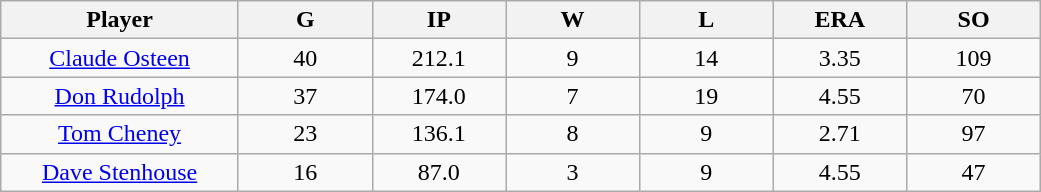<table class="wikitable sortable">
<tr>
<th bgcolor="#DDDDFF" width="16%">Player</th>
<th bgcolor="#DDDDFF" width="9%">G</th>
<th bgcolor="#DDDDFF" width="9%">IP</th>
<th bgcolor="#DDDDFF" width="9%">W</th>
<th bgcolor="#DDDDFF" width="9%">L</th>
<th bgcolor="#DDDDFF" width="9%">ERA</th>
<th bgcolor="#DDDDFF" width="9%">SO</th>
</tr>
<tr align="center">
<td><a href='#'>Claude Osteen</a></td>
<td>40</td>
<td>212.1</td>
<td>9</td>
<td>14</td>
<td>3.35</td>
<td>109</td>
</tr>
<tr align=center>
<td><a href='#'>Don Rudolph</a></td>
<td>37</td>
<td>174.0</td>
<td>7</td>
<td>19</td>
<td>4.55</td>
<td>70</td>
</tr>
<tr align=center>
<td><a href='#'>Tom Cheney</a></td>
<td>23</td>
<td>136.1</td>
<td>8</td>
<td>9</td>
<td>2.71</td>
<td>97</td>
</tr>
<tr align=center>
<td><a href='#'>Dave Stenhouse</a></td>
<td>16</td>
<td>87.0</td>
<td>3</td>
<td>9</td>
<td>4.55</td>
<td>47</td>
</tr>
</table>
